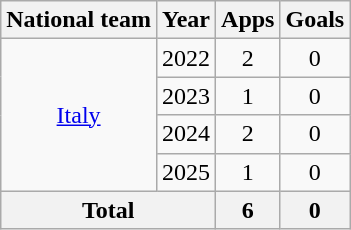<table class="wikitable" style="text-align: center;">
<tr>
<th>National team</th>
<th>Year</th>
<th>Apps</th>
<th>Goals</th>
</tr>
<tr>
<td rowspan="4"><a href='#'>Italy</a></td>
<td>2022</td>
<td>2</td>
<td>0</td>
</tr>
<tr>
<td>2023</td>
<td>1</td>
<td>0</td>
</tr>
<tr>
<td>2024</td>
<td>2</td>
<td>0</td>
</tr>
<tr>
<td>2025</td>
<td>1</td>
<td>0</td>
</tr>
<tr>
<th colspan="2">Total</th>
<th>6</th>
<th>0</th>
</tr>
</table>
